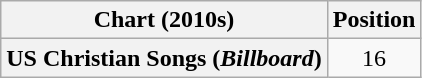<table class="wikitable plainrowheaders" style="text-align:center">
<tr>
<th scope="col">Chart (2010s)</th>
<th scope="col">Position</th>
</tr>
<tr>
<th scope="row">US Christian Songs (<em>Billboard</em>)</th>
<td>16</td>
</tr>
</table>
